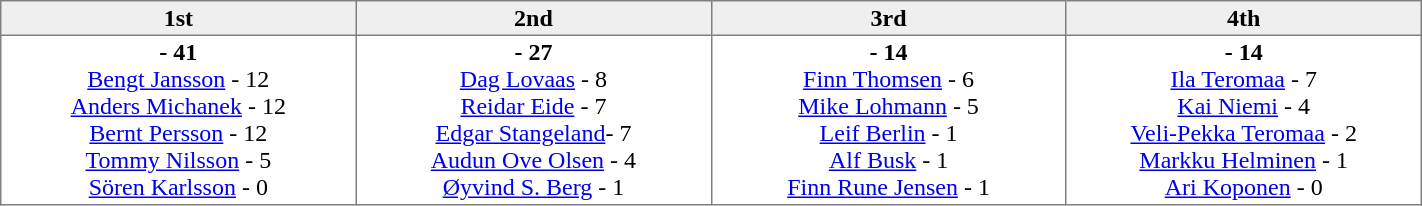<table border=1 cellpadding=2 cellspacing=0 width=75% style="border-collapse:collapse">
<tr align=center style="background:#efefef;">
<th width=20% >1st</th>
<th width=20% >2nd</th>
<th width=20% >3rd</th>
<th width=20%>4th</th>
</tr>
<tr align=center>
<td valign=top ><strong> - 41</strong><br><a href='#'>Bengt Jansson</a> - 12<br><a href='#'>Anders Michanek</a> - 12<br><a href='#'>Bernt Persson</a> - 12<br><a href='#'>Tommy Nilsson</a> - 5<br><a href='#'>Sören Karlsson</a> - 0</td>
<td valign=top ><strong> - 27</strong><br><a href='#'>Dag Lovaas</a> - 8<br><a href='#'>Reidar Eide</a> - 7<br><a href='#'>Edgar Stangeland</a>- 7<br><a href='#'>Audun Ove Olsen</a> - 4<br><a href='#'>Øyvind S. Berg</a> - 1</td>
<td valign=top ><strong> - 14</strong><br><a href='#'>Finn Thomsen</a> - 6<br><a href='#'>Mike Lohmann</a> - 5<br><a href='#'>Leif Berlin</a> - 1<br><a href='#'>Alf Busk</a> - 1<br><a href='#'>Finn Rune Jensen</a> - 1</td>
<td valign=top><strong> - 14</strong><br><a href='#'>Ila Teromaa</a> - 7<br><a href='#'>Kai Niemi</a> - 4<br><a href='#'>Veli-Pekka Teromaa</a> - 2<br><a href='#'>Markku Helminen</a>  - 1<br><a href='#'>Ari Koponen</a> - 0</td>
</tr>
</table>
